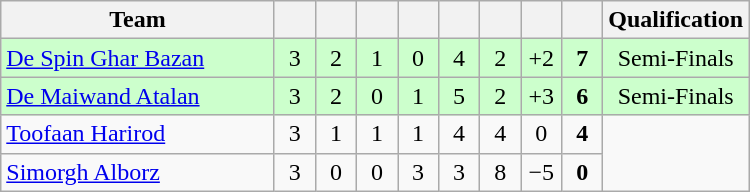<table class="wikitable" style="text-align:center">
<tr>
<th width="175">Team</th>
<th width="20"></th>
<th width="20"></th>
<th width="20"></th>
<th width="20"></th>
<th width="20"></th>
<th width="20"></th>
<th width="20"></th>
<th width="20"></th>
<th width="20">Qualification</th>
</tr>
<tr bgcolor="#ccffcc">
<td align=left><a href='#'>De Spin Ghar Bazan</a></td>
<td>3</td>
<td>2</td>
<td>1</td>
<td>0</td>
<td>4</td>
<td>2</td>
<td>+2</td>
<td><strong>7</strong></td>
<td>Semi-Finals</td>
</tr>
<tr bgcolor="#ccffcc">
<td align=left><a href='#'>De Maiwand Atalan</a></td>
<td>3</td>
<td>2</td>
<td>0</td>
<td>1</td>
<td>5</td>
<td>2</td>
<td>+3</td>
<td><strong>6</strong></td>
<td>Semi-Finals</td>
</tr>
<tr>
<td align=left><a href='#'>Toofaan Harirod</a></td>
<td>3</td>
<td>1</td>
<td>1</td>
<td>1</td>
<td>4</td>
<td>4</td>
<td>0</td>
<td><strong>4</strong></td>
</tr>
<tr>
<td align=left><a href='#'>Simorgh Alborz</a></td>
<td>3</td>
<td>0</td>
<td>0</td>
<td>3</td>
<td>3</td>
<td>8</td>
<td>−5</td>
<td><strong>0</strong></td>
</tr>
</table>
